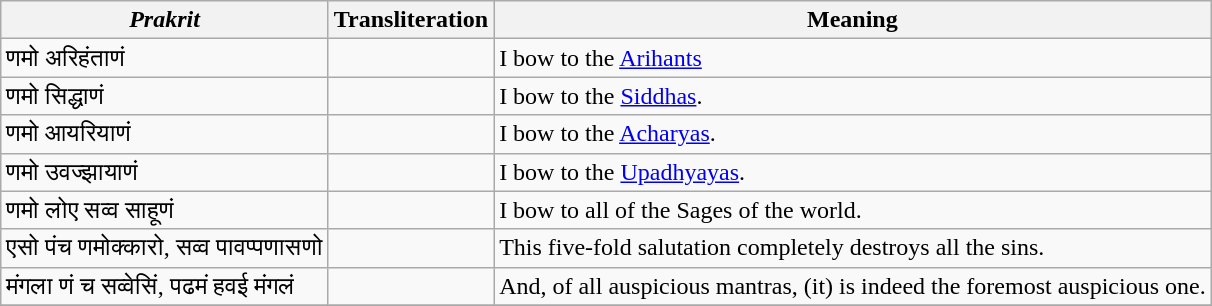<table class="wikitable">
<tr>
<th><em>Prakrit</em></th>
<th>Transliteration</th>
<th>Meaning</th>
</tr>
<tr>
<td>णमो अरिहंताणं</td>
<td></td>
<td>I bow to the <a href='#'>Arihants</a></td>
</tr>
<tr>
<td>णमो सिद्धाणं</td>
<td></td>
<td>I bow to the <a href='#'>Siddhas</a>.</td>
</tr>
<tr>
<td>णमो आयरियाणं</td>
<td></td>
<td>I bow to the <a href='#'>Acharyas</a>.</td>
</tr>
<tr>
<td>णमो उवज्झायाणं</td>
<td></td>
<td>I bow to the <a href='#'>Upadhyayas</a>.</td>
</tr>
<tr>
<td>णमो लोए सव्व साहूणं</td>
<td></td>
<td>I bow to all of the Sages of the world.</td>
</tr>
<tr>
<td>एसो पंच णमोक्कारो, सव्व पावप्पणासणो</td>
<td></td>
<td>This five-fold salutation completely destroys all the sins.</td>
</tr>
<tr>
<td>मंगला णं च सव्वेसिं, पढमं हवई मंगलं</td>
<td></td>
<td>And, of all auspicious mantras, (it) is indeed the foremost auspicious one.</td>
</tr>
<tr>
</tr>
</table>
